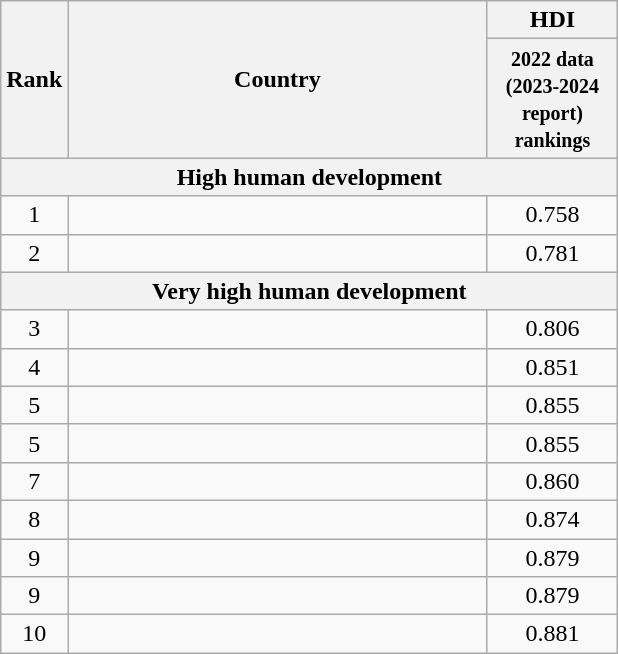<table class="wikitable sortable" style="text-align:center">
<tr>
<th scope="col" rowspan="2">Rank</th>
<th scope="col" rowspan="2" style="width:17em;">Country</th>
<th scope="col" colspan="2">HDI</th>
</tr>
<tr>
<th scope="col" style="width:5em;"><small>2022 data (2023-2024 report) rankings</small></th>
</tr>
<tr>
<th scope="row" colspan="3">High human development</th>
</tr>
<tr>
<td>1</td>
<td style="text-align:left"></td>
<td>0.758</td>
</tr>
<tr>
<td>2</td>
<td style="text-align:left"></td>
<td>0.781</td>
</tr>
<tr>
<th scope="row" colspan="4">Very high human development</th>
</tr>
<tr>
<td>3</td>
<td style="text-align:left"></td>
<td>0.806</td>
</tr>
<tr>
<td>4</td>
<td style="text-align:left"></td>
<td>0.851</td>
</tr>
<tr>
<td>5</td>
<td style="text-align:left"></td>
<td>0.855</td>
</tr>
<tr>
<td>5</td>
<td style="text-align:left"></td>
<td>0.855</td>
</tr>
<tr>
<td>7</td>
<td style="text-align:left"></td>
<td>0.860</td>
</tr>
<tr>
<td>8</td>
<td style="text-align:left"></td>
<td>0.874</td>
</tr>
<tr>
<td>9</td>
<td style="text-align:left"></td>
<td>0.879</td>
</tr>
<tr>
<td>9</td>
<td style="text-align:left"></td>
<td>0.879</td>
</tr>
<tr>
<td>10</td>
<td style="text-align:left"></td>
<td>0.881</td>
</tr>
</table>
